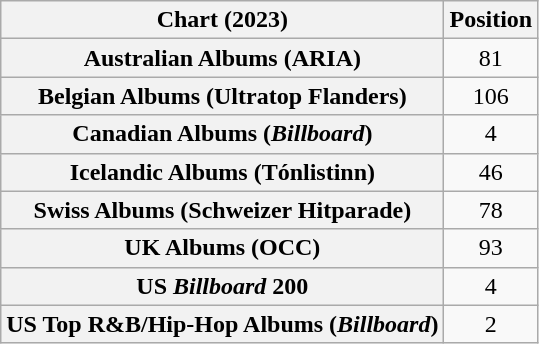<table class="wikitable sortable plainrowheaders" style="text-align:center">
<tr>
<th scope="col">Chart (2023)</th>
<th scope="col">Position</th>
</tr>
<tr>
<th scope="row">Australian Albums (ARIA)</th>
<td>81</td>
</tr>
<tr>
<th scope="row">Belgian Albums (Ultratop Flanders)</th>
<td>106</td>
</tr>
<tr>
<th scope="row">Canadian Albums (<em>Billboard</em>)</th>
<td>4</td>
</tr>
<tr>
<th scope="row">Icelandic Albums (Tónlistinn)</th>
<td>46</td>
</tr>
<tr>
<th scope="row">Swiss Albums (Schweizer Hitparade)</th>
<td>78</td>
</tr>
<tr>
<th scope="row">UK Albums (OCC)</th>
<td>93</td>
</tr>
<tr>
<th scope="row">US <em>Billboard</em> 200</th>
<td>4</td>
</tr>
<tr>
<th scope="row">US Top R&B/Hip-Hop Albums (<em>Billboard</em>)</th>
<td>2</td>
</tr>
</table>
